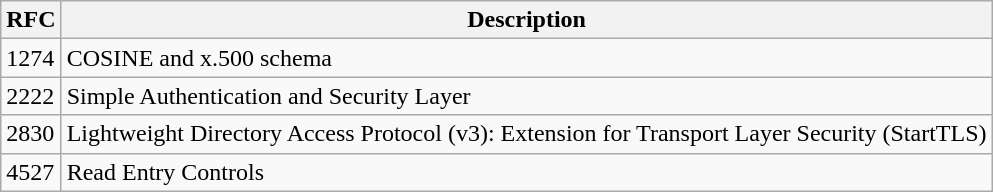<table class="wikitable">
<tr>
<th>RFC</th>
<th>Description</th>
</tr>
<tr>
<td>1274</td>
<td>COSINE and x.500 schema</td>
</tr>
<tr>
<td>2222</td>
<td>Simple Authentication and Security Layer</td>
</tr>
<tr>
<td>2830</td>
<td>Lightweight Directory Access Protocol (v3): Extension for Transport Layer Security (StartTLS)</td>
</tr>
<tr>
<td>4527</td>
<td>Read Entry Controls</td>
</tr>
</table>
